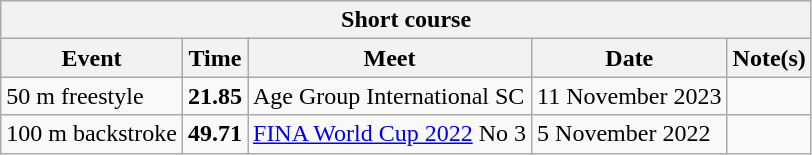<table class="wikitable">
<tr style="background:#eee;">
<th colspan="5">Short course</th>
</tr>
<tr style="background:#eee;">
<th>Event</th>
<th>Time</th>
<th>Meet</th>
<th>Date</th>
<th>Note(s)</th>
</tr>
<tr>
<td>50 m freestyle</td>
<td style="text-align:center;"><strong>21.85</strong></td>
<td>Age Group International SC</td>
<td>11 November 2023</td>
<td></td>
</tr>
<tr>
<td>100 m backstroke</td>
<td style="text-align:center;"><strong>49.71</strong></td>
<td><a href='#'>FINA World Cup 2022</a> No 3</td>
<td>5 November 2022</td>
<td></td>
</tr>
</table>
